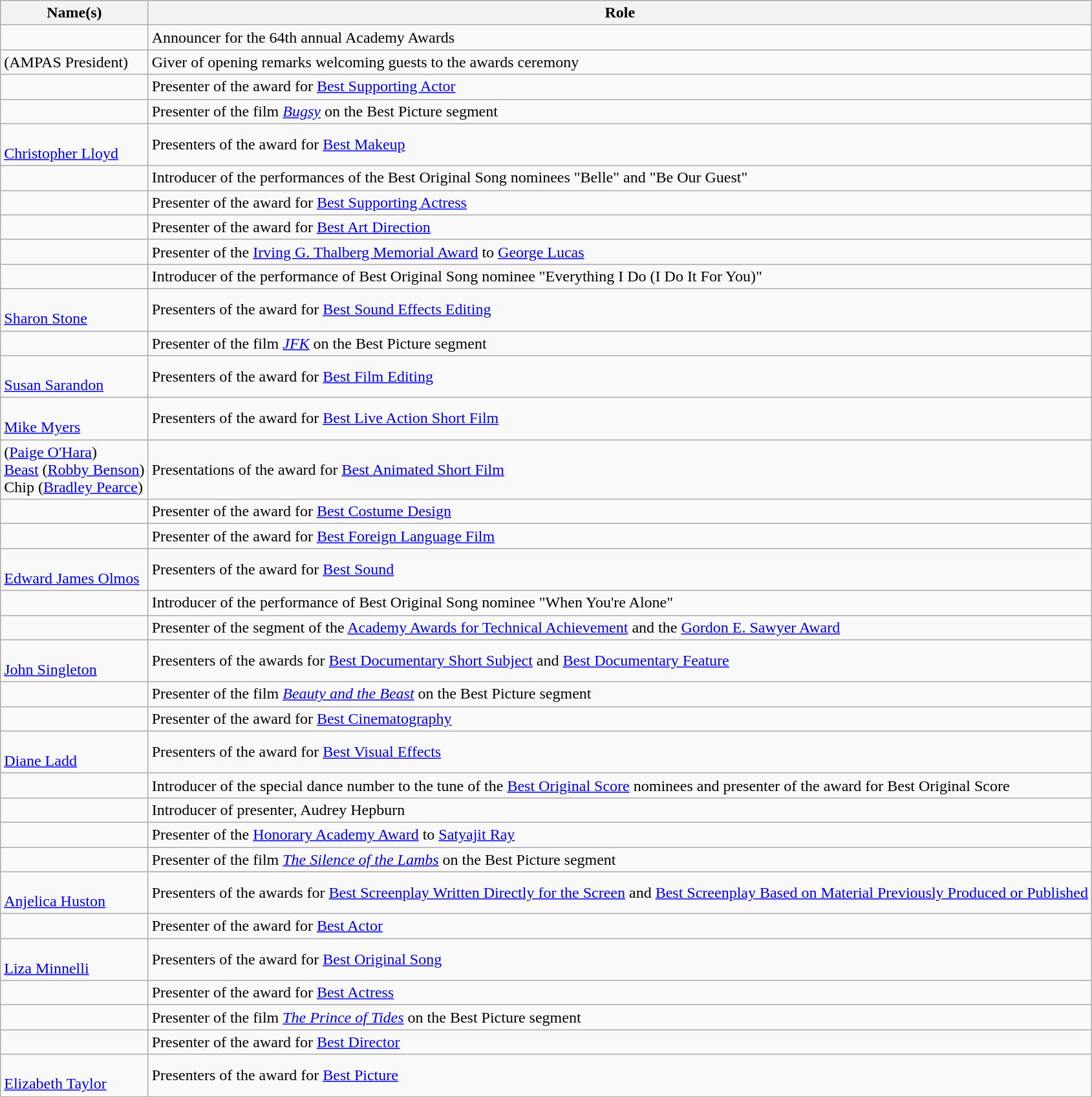<table class="wikitable sortable">
<tr>
<th>Name(s)</th>
<th>Role</th>
</tr>
<tr>
<td></td>
<td>Announcer for the 64th annual Academy Awards</td>
</tr>
<tr>
<td> (AMPAS President)</td>
<td>Giver of opening remarks welcoming guests to the awards ceremony</td>
</tr>
<tr>
<td></td>
<td>Presenter of the award for <a href='#'>Best Supporting Actor</a></td>
</tr>
<tr Hosted>
<td></td>
<td>Presenter of the film <em><a href='#'>Bugsy</a></em> on the Best Picture segment</td>
</tr>
<tr>
<td><br><a href='#'>Christopher Lloyd</a></td>
<td>Presenters of the award for <a href='#'>Best Makeup</a></td>
</tr>
<tr>
<td></td>
<td>Introducer of the performances of the Best Original Song nominees "Belle" and "Be Our Guest"</td>
</tr>
<tr>
<td></td>
<td>Presenter of the award for <a href='#'>Best Supporting Actress</a></td>
</tr>
<tr>
<td></td>
<td>Presenter of the award for <a href='#'>Best Art Direction</a></td>
</tr>
<tr>
<td></td>
<td>Presenter of the <a href='#'>Irving G. Thalberg Memorial Award</a> to <a href='#'>George Lucas</a></td>
</tr>
<tr>
<td></td>
<td>Introducer of the performance of Best Original Song nominee "Everything I Do (I Do It For You)"</td>
</tr>
<tr>
<td><br><a href='#'>Sharon Stone</a></td>
<td>Presenters of the award for <a href='#'>Best Sound Effects Editing</a></td>
</tr>
<tr>
<td></td>
<td>Presenter of the film <em><a href='#'>JFK</a></em> on the Best Picture segment</td>
</tr>
<tr>
<td><br><a href='#'>Susan Sarandon</a></td>
<td>Presenters of the award for <a href='#'>Best Film Editing</a></td>
</tr>
<tr>
<td><br><a href='#'>Mike Myers</a></td>
<td>Presenters of the award for <a href='#'>Best Live Action Short Film</a></td>
</tr>
<tr>
<td> (<a href='#'>Paige O'Hara</a>) <br><a href='#'>Beast</a> (<a href='#'>Robby Benson</a>) <br>Chip (<a href='#'>Bradley Pearce</a>)</td>
<td>Presentations of the award for <a href='#'>Best Animated Short Film</a></td>
</tr>
<tr>
<td></td>
<td>Presenter of the award for <a href='#'>Best Costume Design</a></td>
</tr>
<tr>
<td></td>
<td>Presenter of the award for <a href='#'>Best Foreign Language Film</a></td>
</tr>
<tr>
<td><br><a href='#'>Edward James Olmos</a></td>
<td>Presenters of the award for <a href='#'>Best Sound</a></td>
</tr>
<tr>
<td></td>
<td>Introducer of the performance of Best Original Song nominee "When You're Alone"</td>
</tr>
<tr>
<td></td>
<td>Presenter of the segment of the <a href='#'>Academy Awards for Technical Achievement</a> and the <a href='#'>Gordon E. Sawyer Award</a></td>
</tr>
<tr>
<td><br><a href='#'>John Singleton</a></td>
<td>Presenters of the awards for <a href='#'>Best Documentary Short Subject</a> and <a href='#'>Best Documentary Feature</a></td>
</tr>
<tr>
<td></td>
<td>Presenter of the film <em><a href='#'>Beauty and the Beast</a></em> on the Best Picture segment</td>
</tr>
<tr>
<td></td>
<td>Presenter of the award for <a href='#'>Best Cinematography</a></td>
</tr>
<tr>
<td><br><a href='#'>Diane Ladd</a></td>
<td>Presenters of the award for <a href='#'>Best Visual Effects</a></td>
</tr>
<tr>
<td></td>
<td>Introducer of the special dance number to the tune of the <a href='#'>Best Original Score</a> nominees and presenter of the award for Best Original Score</td>
</tr>
<tr>
<td></td>
<td>Introducer of presenter, Audrey Hepburn</td>
</tr>
<tr>
<td></td>
<td>Presenter of the <a href='#'>Honorary Academy Award</a> to <a href='#'>Satyajit Ray</a></td>
</tr>
<tr>
<td></td>
<td>Presenter of the film <em><a href='#'>The Silence of the Lambs</a></em> on the Best Picture segment</td>
</tr>
<tr>
<td><br><a href='#'>Anjelica Huston</a></td>
<td>Presenters of the awards for <a href='#'>Best Screenplay Written Directly for the Screen</a> and <a href='#'>Best Screenplay Based on Material Previously Produced or Published</a></td>
</tr>
<tr>
<td></td>
<td>Presenter of the award for <a href='#'>Best Actor</a></td>
</tr>
<tr>
<td><br><a href='#'>Liza Minnelli</a></td>
<td>Presenters of the award for <a href='#'>Best Original Song</a></td>
</tr>
<tr>
<td></td>
<td>Presenter of the award for <a href='#'>Best Actress</a></td>
</tr>
<tr>
<td></td>
<td>Presenter of the film <em><a href='#'>The Prince of Tides</a></em> on the Best Picture segment</td>
</tr>
<tr>
<td></td>
<td>Presenter of the award for <a href='#'>Best Director</a></td>
</tr>
<tr>
<td><br><a href='#'>Elizabeth Taylor</a></td>
<td>Presenters of the award for <a href='#'>Best Picture</a></td>
</tr>
</table>
